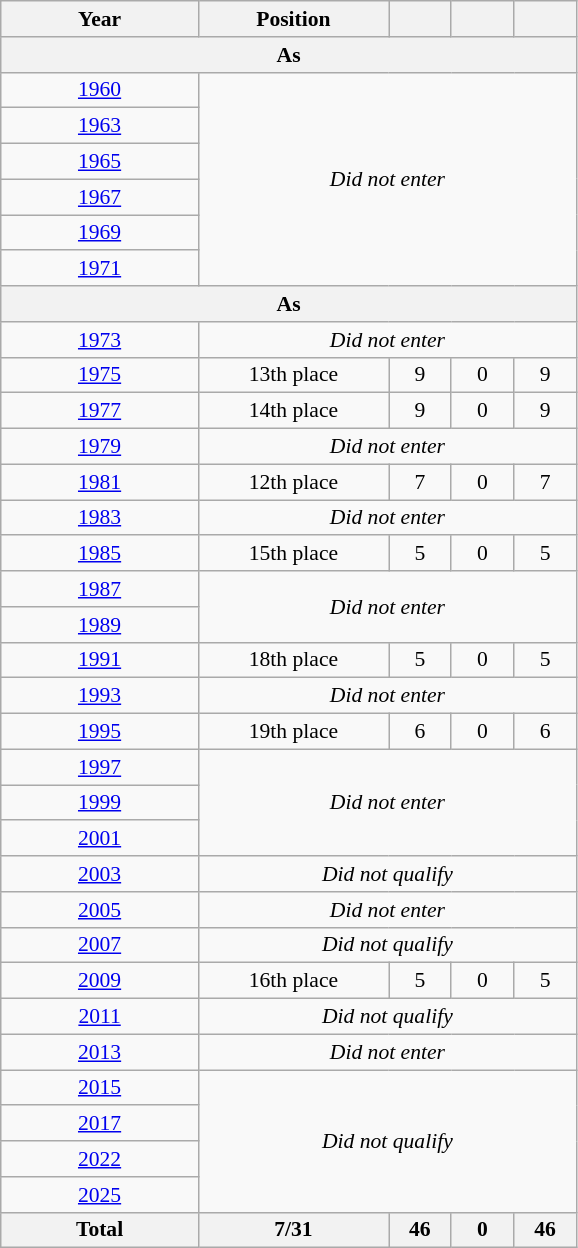<table class="wikitable" style="text-align: center;font-size:90%;">
<tr>
<th width=125>Year</th>
<th width=120>Position</th>
<th width=35></th>
<th width=35></th>
<th width=35></th>
</tr>
<tr>
<th colspan="5">As <strong></strong></th>
</tr>
<tr>
<td> <a href='#'>1960</a></td>
<td rowspan=6 colspan="4"><em>Did not enter</em></td>
</tr>
<tr>
<td> <a href='#'>1963</a></td>
</tr>
<tr>
<td> <a href='#'>1965</a></td>
</tr>
<tr>
<td> <a href='#'>1967</a></td>
</tr>
<tr>
<td> <a href='#'>1969</a></td>
</tr>
<tr>
<td> <a href='#'>1971</a></td>
</tr>
<tr>
<th colspan="5">As <strong></strong></th>
</tr>
<tr>
<td> <a href='#'>1973</a></td>
<td colspan="4"><em>Did not enter</em></td>
</tr>
<tr>
<td> <a href='#'>1975</a></td>
<td>13th place</td>
<td>9</td>
<td>0</td>
<td>9</td>
</tr>
<tr>
<td> <a href='#'>1977</a></td>
<td>14th place</td>
<td>9</td>
<td>0</td>
<td>9</td>
</tr>
<tr>
<td> <a href='#'>1979</a></td>
<td colspan="4"><em>Did not enter</em></td>
</tr>
<tr>
<td> <a href='#'>1981</a></td>
<td>12th place</td>
<td>7</td>
<td>0</td>
<td>7</td>
</tr>
<tr>
<td> <a href='#'>1983</a></td>
<td colspan="4"><em>Did not enter</em></td>
</tr>
<tr>
<td> <a href='#'>1985</a></td>
<td>15th place</td>
<td>5</td>
<td>0</td>
<td>5</td>
</tr>
<tr>
<td> <a href='#'>1987</a></td>
<td rowspan=2 colspan="4"><em>Did not enter</em></td>
</tr>
<tr>
<td> <a href='#'>1989</a></td>
</tr>
<tr>
<td> <a href='#'>1991</a></td>
<td>18th place</td>
<td>5</td>
<td>0</td>
<td>5</td>
</tr>
<tr>
<td> <a href='#'>1993</a></td>
<td colspan="4"><em>Did not enter</em></td>
</tr>
<tr>
<td> <a href='#'>1995</a></td>
<td>19th place</td>
<td>6</td>
<td>0</td>
<td>6</td>
</tr>
<tr>
<td> <a href='#'>1997</a></td>
<td rowspan=3 colspan="4"><em>Did not enter</em></td>
</tr>
<tr>
<td> <a href='#'>1999</a></td>
</tr>
<tr>
<td> <a href='#'>2001</a></td>
</tr>
<tr>
<td> <a href='#'>2003</a></td>
<td colspan="4"><em>Did not qualify</em></td>
</tr>
<tr>
<td> <a href='#'>2005</a></td>
<td colspan="4"><em>Did not enter</em></td>
</tr>
<tr>
<td> <a href='#'>2007</a></td>
<td colspan="4"><em>Did not qualify</em></td>
</tr>
<tr>
<td> <a href='#'>2009</a></td>
<td>16th place</td>
<td>5</td>
<td>0</td>
<td>5</td>
</tr>
<tr>
<td> <a href='#'>2011</a></td>
<td colspan="4"><em>Did not qualify</em></td>
</tr>
<tr>
<td> <a href='#'>2013</a></td>
<td colspan="4"><em>Did not enter</em></td>
</tr>
<tr>
<td> <a href='#'>2015</a></td>
<td rowspan=4 colspan="4"><em>Did not qualify</em></td>
</tr>
<tr>
<td> <a href='#'>2017</a></td>
</tr>
<tr>
<td> <a href='#'>2022</a></td>
</tr>
<tr>
<td> <a href='#'>2025</a></td>
</tr>
<tr>
<th>Total</th>
<th>7/31</th>
<th>46</th>
<th>0</th>
<th>46</th>
</tr>
</table>
